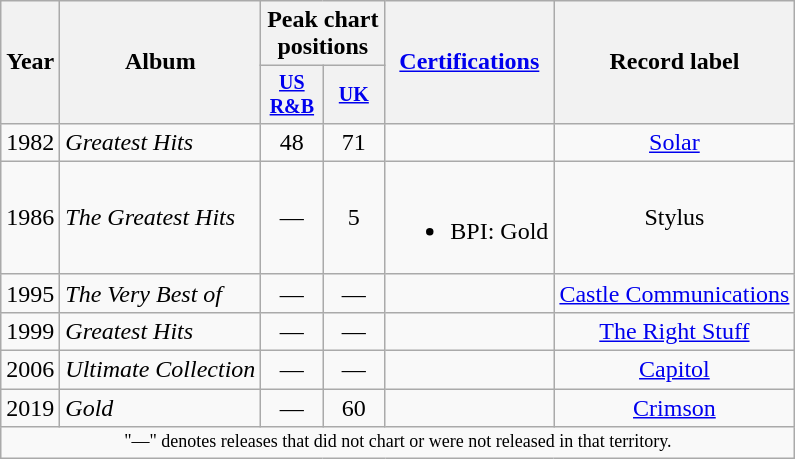<table class="wikitable" style="text-align:center;">
<tr>
<th rowspan="2">Year</th>
<th rowspan="2">Album</th>
<th colspan="2">Peak chart positions</th>
<th rowspan="2"><a href='#'>Certifications</a></th>
<th rowspan="2">Record label</th>
</tr>
<tr style="font-size:smaller;">
<th width="35"><a href='#'>US<br>R&B</a><br></th>
<th width="35"><a href='#'>UK</a><br></th>
</tr>
<tr>
<td>1982</td>
<td align="left"><em>Greatest Hits</em></td>
<td>48</td>
<td>71</td>
<td></td>
<td><a href='#'>Solar</a></td>
</tr>
<tr>
<td>1986</td>
<td align="left"><em>The Greatest Hits</em></td>
<td>—</td>
<td>5</td>
<td align="left"><br><ul><li>BPI: Gold</li></ul></td>
<td>Stylus</td>
</tr>
<tr>
<td>1995</td>
<td align="left"><em>The Very Best of</em></td>
<td>—</td>
<td>—</td>
<td></td>
<td><a href='#'>Castle Communications</a></td>
</tr>
<tr>
<td>1999</td>
<td align="left"><em>Greatest Hits</em></td>
<td>—</td>
<td>—</td>
<td></td>
<td><a href='#'>The Right Stuff</a></td>
</tr>
<tr>
<td>2006</td>
<td align="left"><em>Ultimate Collection</em></td>
<td>—</td>
<td>—</td>
<td></td>
<td><a href='#'>Capitol</a></td>
</tr>
<tr>
<td>2019</td>
<td align="left"><em>Gold</em></td>
<td>—</td>
<td>60</td>
<td></td>
<td><a href='#'>Crimson</a></td>
</tr>
<tr>
<td colspan="11" style="text-align:center; font-size:9pt;">"—" denotes releases that did not chart or were not released in that territory.</td>
</tr>
</table>
